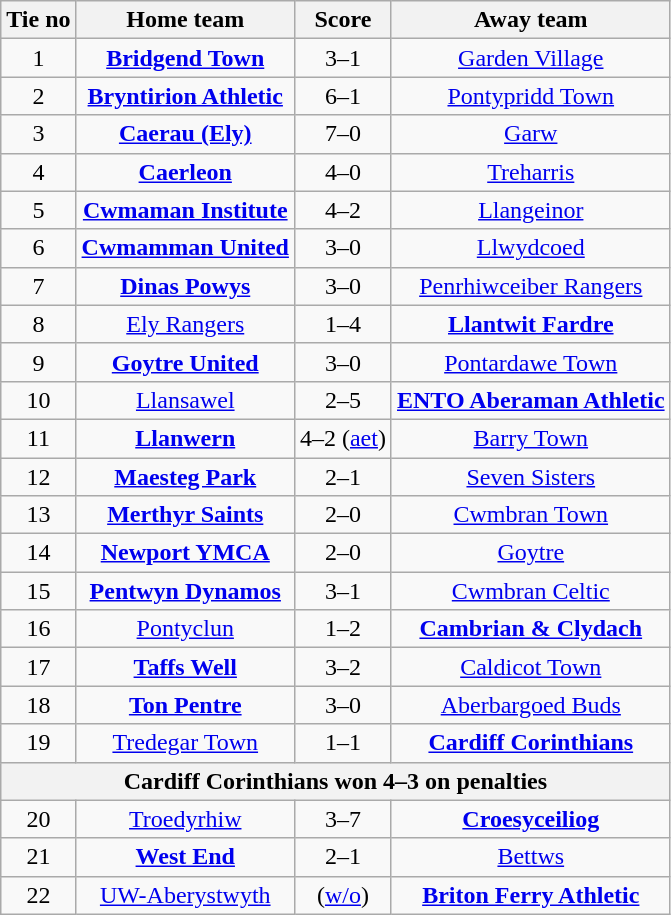<table class="wikitable" style="text-align: center">
<tr>
<th>Tie no</th>
<th>Home team</th>
<th>Score</th>
<th>Away team</th>
</tr>
<tr>
<td>1</td>
<td><strong><a href='#'>Bridgend Town</a></strong></td>
<td>3–1</td>
<td><a href='#'>Garden Village</a></td>
</tr>
<tr>
<td>2</td>
<td><strong><a href='#'>Bryntirion Athletic</a></strong></td>
<td>6–1</td>
<td><a href='#'>Pontypridd Town</a></td>
</tr>
<tr>
<td>3</td>
<td><strong><a href='#'>Caerau (Ely)</a></strong></td>
<td>7–0</td>
<td><a href='#'>Garw</a></td>
</tr>
<tr>
<td>4</td>
<td><strong><a href='#'>Caerleon</a></strong></td>
<td>4–0</td>
<td><a href='#'>Treharris</a></td>
</tr>
<tr>
<td>5</td>
<td><strong><a href='#'>Cwmaman Institute</a></strong></td>
<td>4–2</td>
<td><a href='#'>Llangeinor</a></td>
</tr>
<tr>
<td>6</td>
<td><strong><a href='#'>Cwmamman United</a></strong></td>
<td>3–0</td>
<td><a href='#'>Llwydcoed</a></td>
</tr>
<tr>
<td>7</td>
<td><strong><a href='#'>Dinas Powys</a></strong></td>
<td>3–0</td>
<td><a href='#'>Penrhiwceiber Rangers</a></td>
</tr>
<tr>
<td>8</td>
<td><a href='#'>Ely Rangers</a></td>
<td>1–4</td>
<td><strong><a href='#'>Llantwit Fardre</a></strong></td>
</tr>
<tr>
<td>9</td>
<td><strong><a href='#'>Goytre United</a></strong></td>
<td>3–0</td>
<td><a href='#'>Pontardawe Town</a></td>
</tr>
<tr>
<td>10</td>
<td><a href='#'>Llansawel</a></td>
<td>2–5</td>
<td><strong><a href='#'>ENTO Aberaman Athletic</a></strong></td>
</tr>
<tr>
<td>11</td>
<td><strong><a href='#'>Llanwern</a></strong></td>
<td>4–2 (<a href='#'>aet</a>)</td>
<td><a href='#'>Barry Town</a></td>
</tr>
<tr>
<td>12</td>
<td><strong><a href='#'>Maesteg Park</a></strong></td>
<td>2–1</td>
<td><a href='#'>Seven Sisters</a></td>
</tr>
<tr>
<td>13</td>
<td><strong><a href='#'>Merthyr Saints</a></strong></td>
<td>2–0</td>
<td><a href='#'>Cwmbran Town</a></td>
</tr>
<tr>
<td>14</td>
<td><strong><a href='#'>Newport YMCA</a></strong></td>
<td>2–0</td>
<td><a href='#'>Goytre</a></td>
</tr>
<tr>
<td>15</td>
<td><strong><a href='#'>Pentwyn Dynamos</a></strong></td>
<td>3–1</td>
<td><a href='#'>Cwmbran Celtic</a></td>
</tr>
<tr>
<td>16</td>
<td><a href='#'>Pontyclun</a></td>
<td>1–2</td>
<td><strong><a href='#'>Cambrian & Clydach</a></strong></td>
</tr>
<tr>
<td>17</td>
<td><strong><a href='#'>Taffs Well</a></strong></td>
<td>3–2</td>
<td><a href='#'>Caldicot Town</a></td>
</tr>
<tr>
<td>18</td>
<td><strong><a href='#'>Ton Pentre</a></strong></td>
<td>3–0</td>
<td><a href='#'>Aberbargoed Buds</a></td>
</tr>
<tr>
<td>19</td>
<td><a href='#'>Tredegar Town</a></td>
<td>1–1</td>
<td><strong><a href='#'>Cardiff Corinthians</a></strong></td>
</tr>
<tr>
<th colspan=5>Cardiff Corinthians won 4–3 on penalties</th>
</tr>
<tr>
<td>20</td>
<td><a href='#'>Troedyrhiw</a></td>
<td>3–7</td>
<td><strong><a href='#'>Croesyceiliog</a></strong></td>
</tr>
<tr>
<td>21</td>
<td><strong><a href='#'>West End</a></strong></td>
<td>2–1</td>
<td><a href='#'>Bettws</a></td>
</tr>
<tr>
<td>22</td>
<td><a href='#'>UW-Aberystwyth</a></td>
<td>(<a href='#'>w/o</a>)</td>
<td><strong><a href='#'>Briton Ferry Athletic</a></strong></td>
</tr>
</table>
